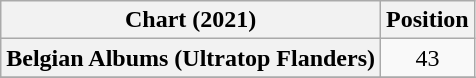<table class="wikitable sortable plainrowheaders" style="text-align:center">
<tr>
<th scope="col">Chart (2021)</th>
<th scope="col">Position</th>
</tr>
<tr>
<th scope="row">Belgian Albums (Ultratop Flanders)</th>
<td>43</td>
</tr>
<tr>
</tr>
</table>
